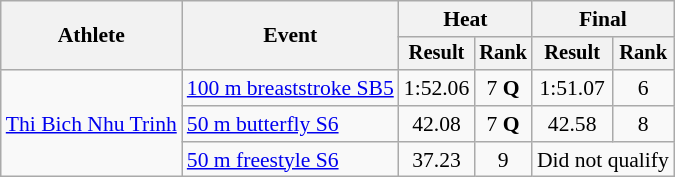<table class="wikitable" style="font-size:90%">
<tr>
<th rowspan="2">Athlete</th>
<th rowspan="2">Event</th>
<th colspan=2>Heat</th>
<th colspan=2>Final</th>
</tr>
<tr style="font-size:95%">
<th>Result</th>
<th>Rank</th>
<th>Result</th>
<th>Rank</th>
</tr>
<tr align=center>
<td align=left rowspan=3><a href='#'>Thi Bich Nhu Trinh</a></td>
<td align=left><a href='#'>100 m breaststroke SB5</a></td>
<td>1:52.06</td>
<td>7 <strong>Q</strong></td>
<td>1:51.07</td>
<td>6</td>
</tr>
<tr align=center>
<td align=left><a href='#'>50 m butterfly S6</a></td>
<td>42.08</td>
<td>7 <strong>Q</strong></td>
<td>42.58</td>
<td>8</td>
</tr>
<tr align=center>
<td align=left><a href='#'>50 m freestyle S6</a></td>
<td>37.23</td>
<td>9</td>
<td colspan=2>Did not qualify</td>
</tr>
</table>
